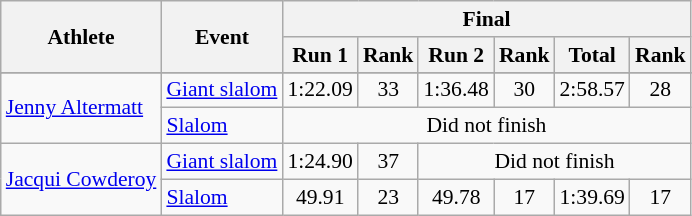<table class="wikitable" style="font-size:90%">
<tr>
<th rowspan="2">Athlete</th>
<th rowspan="2">Event</th>
<th colspan="6">Final</th>
</tr>
<tr>
<th>Run 1</th>
<th>Rank</th>
<th>Run 2</th>
<th>Rank</th>
<th>Total</th>
<th>Rank</th>
</tr>
<tr>
</tr>
<tr align="center">
<td align="left" rowspan=2><a href='#'>Jenny Altermatt</a></td>
<td align="left"><a href='#'>Giant slalom</a></td>
<td>1:22.09</td>
<td>33</td>
<td>1:36.48</td>
<td>30</td>
<td>2:58.57</td>
<td>28</td>
</tr>
<tr align="center">
<td align="left"><a href='#'>Slalom</a></td>
<td colspan=6>Did not finish</td>
</tr>
<tr align="center">
<td align="left" rowspan=2><a href='#'>Jacqui Cowderoy</a></td>
<td align="left"><a href='#'>Giant slalom</a></td>
<td>1:24.90</td>
<td>37</td>
<td colspan=4>Did not finish</td>
</tr>
<tr align="center">
<td align="left"><a href='#'>Slalom</a></td>
<td>49.91</td>
<td>23</td>
<td>49.78</td>
<td>17</td>
<td>1:39.69</td>
<td>17</td>
</tr>
</table>
